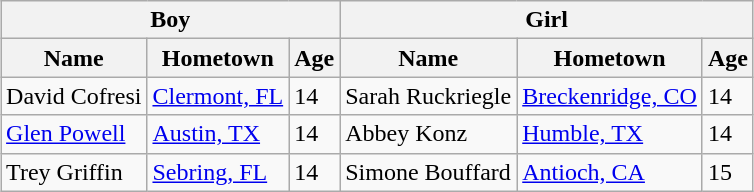<table class="wikitable" style="margin:1em auto;">
<tr>
<th colspan="3">Boy</th>
<th colspan="3">Girl</th>
</tr>
<tr>
<th>Name</th>
<th>Hometown</th>
<th>Age</th>
<th>Name</th>
<th>Hometown</th>
<th>Age</th>
</tr>
<tr>
<td>David Cofresi</td>
<td><a href='#'>Clermont, FL</a></td>
<td>14</td>
<td>Sarah Ruckriegle</td>
<td><a href='#'>Breckenridge, CO</a></td>
<td>14</td>
</tr>
<tr>
<td><a href='#'>Glen Powell</a></td>
<td><a href='#'>Austin, TX</a></td>
<td>14</td>
<td>Abbey Konz</td>
<td><a href='#'>Humble, TX</a></td>
<td>14</td>
</tr>
<tr>
<td>Trey Griffin</td>
<td><a href='#'>Sebring, FL</a></td>
<td>14</td>
<td>Simone Bouffard</td>
<td><a href='#'>Antioch, CA</a></td>
<td>15</td>
</tr>
</table>
